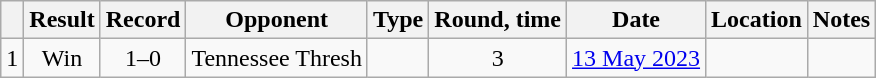<table class="wikitable" style="text-align:center">
<tr>
<th></th>
<th>Result</th>
<th>Record</th>
<th>Opponent</th>
<th>Type</th>
<th>Round, time</th>
<th>Date</th>
<th>Location</th>
<th>Notes</th>
</tr>
<tr>
<td>1</td>
<td>Win</td>
<td>1–0</td>
<td style="text-align:left;">Tennessee Thresh</td>
<td></td>
<td>3</td>
<td><a href='#'>13 May 2023</a></td>
<td style="text-align:left;"></td>
<td style="text-align:left;"></td>
</tr>
</table>
